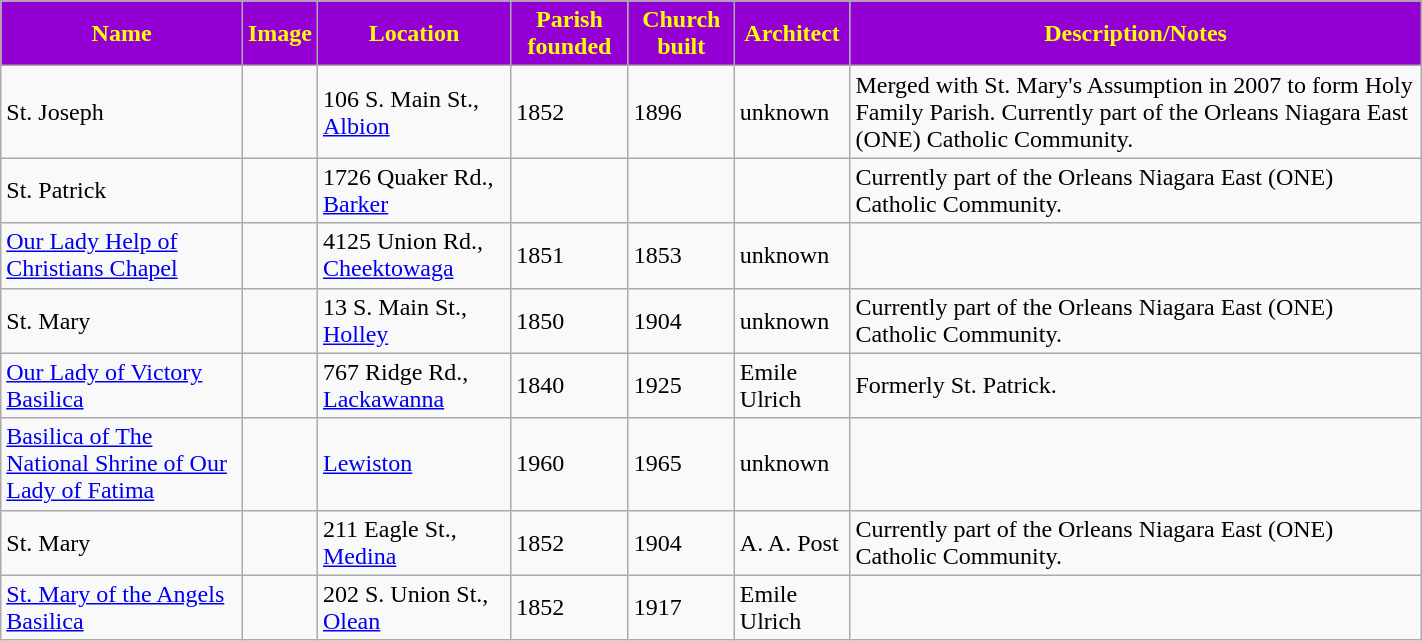<table class="wikitable" style="width:75%">
<tr>
<th style="background:darkviolet; color:yellow;"><strong>Name</strong></th>
<th style="background:darkviolet; color:yellow;"><strong>Image</strong></th>
<th style="background:darkviolet; color:yellow;"><strong>Location</strong></th>
<th style="background:darkviolet; color:yellow;"><strong>Parish founded</strong></th>
<th style="background:darkviolet; color:yellow;"><strong>Church built</strong></th>
<th style="background:darkviolet; color:yellow;"><strong>Architect</strong></th>
<th style="background:darkviolet; color:yellow;"><strong>Description/Notes</strong></th>
</tr>
<tr>
<td>St. Joseph</td>
<td></td>
<td>106 S. Main St., <a href='#'>Albion</a></td>
<td>1852</td>
<td>1896</td>
<td>unknown</td>
<td>Merged with St. Mary's Assumption in 2007 to form Holy Family Parish. Currently part of the Orleans Niagara East (ONE) Catholic Community.</td>
</tr>
<tr>
<td>St. Patrick</td>
<td></td>
<td>1726 Quaker Rd., <a href='#'>Barker</a></td>
<td></td>
<td></td>
<td></td>
<td>Currently part of the Orleans Niagara East (ONE) Catholic Community.</td>
</tr>
<tr>
<td><a href='#'>Our Lady Help of Christians Chapel</a></td>
<td></td>
<td>4125 Union Rd., <a href='#'>Cheektowaga</a></td>
<td>1851</td>
<td>1853</td>
<td>unknown</td>
<td></td>
</tr>
<tr>
<td>St. Mary</td>
<td></td>
<td>13 S. Main St., <a href='#'>Holley</a></td>
<td>1850</td>
<td>1904</td>
<td>unknown</td>
<td>Currently part of the Orleans Niagara East (ONE) Catholic Community.</td>
</tr>
<tr>
<td><a href='#'>Our Lady of Victory Basilica</a></td>
<td></td>
<td>767 Ridge Rd., <a href='#'>Lackawanna</a></td>
<td>1840</td>
<td>1925</td>
<td>Emile Ulrich</td>
<td> Formerly St. Patrick.</td>
</tr>
<tr>
<td><a href='#'>Basilica of The National Shrine of Our Lady of Fatima</a></td>
<td></td>
<td><a href='#'>Lewiston</a></td>
<td>1960</td>
<td>1965</td>
<td>unknown</td>
<td></td>
</tr>
<tr>
<td>St. Mary</td>
<td></td>
<td>211 Eagle St., <a href='#'>Medina</a></td>
<td>1852</td>
<td>1904</td>
<td>A. A. Post</td>
<td>Currently part of the Orleans Niagara East (ONE) Catholic Community.</td>
</tr>
<tr>
<td><a href='#'>St. Mary of the Angels Basilica</a></td>
<td></td>
<td>202 S. Union St., <a href='#'>Olean</a></td>
<td>1852</td>
<td>1917</td>
<td>Emile Ulrich</td>
<td></td>
</tr>
</table>
